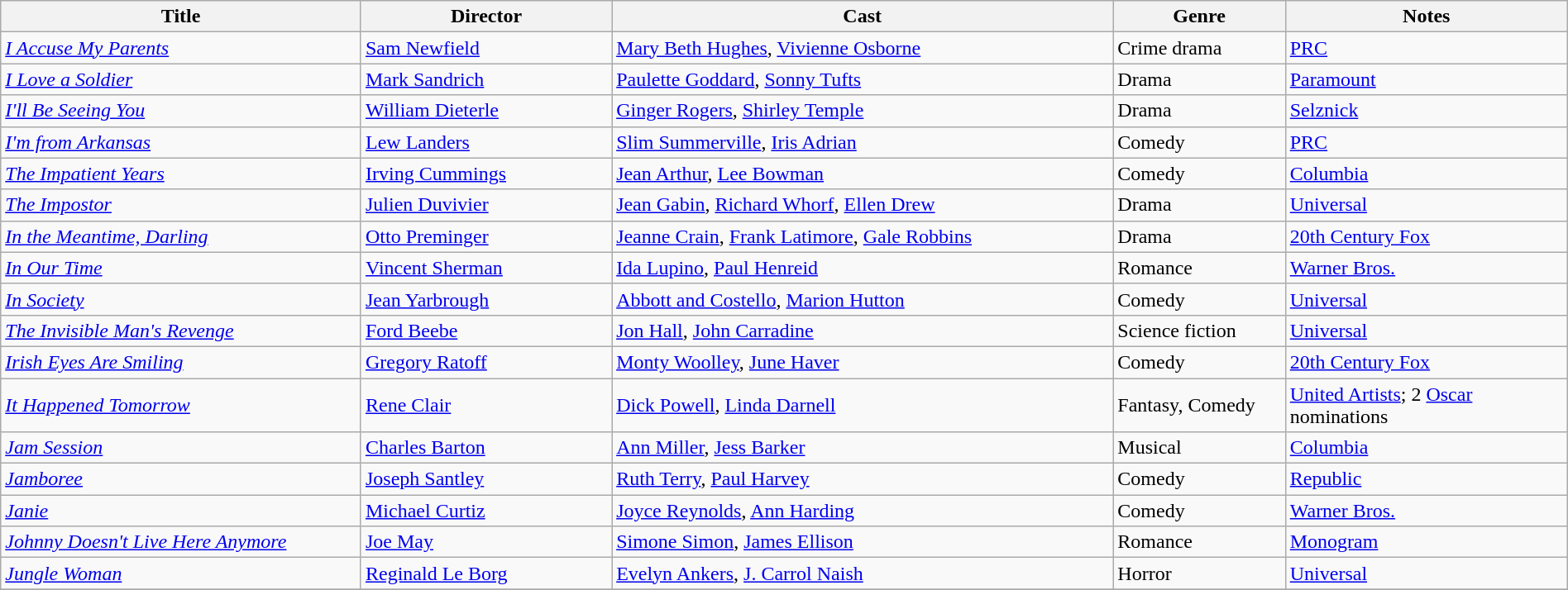<table class="wikitable" style="width:100%;">
<tr>
<th style="width:23%;">Title</th>
<th style="width:16%;">Director</th>
<th style="width:32%;">Cast</th>
<th style="width:11%;">Genre</th>
<th style="width:18%;">Notes</th>
</tr>
<tr>
<td><em><a href='#'>I Accuse My Parents</a></em></td>
<td><a href='#'>Sam Newfield</a></td>
<td><a href='#'>Mary Beth Hughes</a>, <a href='#'>Vivienne Osborne</a></td>
<td>Crime drama</td>
<td><a href='#'>PRC</a></td>
</tr>
<tr>
<td><em><a href='#'>I Love a Soldier</a></em></td>
<td><a href='#'>Mark Sandrich</a></td>
<td><a href='#'>Paulette Goddard</a>, <a href='#'>Sonny Tufts</a></td>
<td>Drama</td>
<td><a href='#'>Paramount</a></td>
</tr>
<tr>
<td><em><a href='#'>I'll Be Seeing You</a></em></td>
<td><a href='#'>William Dieterle</a></td>
<td><a href='#'>Ginger Rogers</a>, <a href='#'>Shirley Temple</a></td>
<td>Drama</td>
<td><a href='#'>Selznick</a></td>
</tr>
<tr>
<td><em><a href='#'>I'm from Arkansas</a></em></td>
<td><a href='#'>Lew Landers</a></td>
<td><a href='#'>Slim Summerville</a>, <a href='#'>Iris Adrian</a></td>
<td>Comedy</td>
<td><a href='#'>PRC</a></td>
</tr>
<tr>
<td><em><a href='#'>The Impatient Years</a></em></td>
<td><a href='#'>Irving Cummings</a></td>
<td><a href='#'>Jean Arthur</a>, <a href='#'>Lee Bowman</a></td>
<td>Comedy</td>
<td><a href='#'>Columbia</a></td>
</tr>
<tr>
<td><em><a href='#'>The Impostor</a></em></td>
<td><a href='#'>Julien Duvivier</a></td>
<td><a href='#'>Jean Gabin</a>, <a href='#'>Richard Whorf</a>, <a href='#'>Ellen Drew</a></td>
<td>Drama</td>
<td><a href='#'>Universal</a></td>
</tr>
<tr>
<td><em><a href='#'>In the Meantime, Darling</a></em></td>
<td><a href='#'>Otto Preminger</a></td>
<td><a href='#'>Jeanne Crain</a>, <a href='#'>Frank Latimore</a>, <a href='#'>Gale Robbins</a></td>
<td>Drama</td>
<td><a href='#'>20th Century Fox</a></td>
</tr>
<tr>
<td><em><a href='#'>In Our Time</a></em></td>
<td><a href='#'>Vincent Sherman</a></td>
<td><a href='#'>Ida Lupino</a>, <a href='#'>Paul Henreid</a></td>
<td>Romance</td>
<td><a href='#'>Warner Bros.</a></td>
</tr>
<tr>
<td><em><a href='#'>In Society</a></em></td>
<td><a href='#'>Jean Yarbrough</a></td>
<td><a href='#'>Abbott and Costello</a>, <a href='#'>Marion Hutton</a></td>
<td>Comedy</td>
<td><a href='#'>Universal</a></td>
</tr>
<tr>
<td><em><a href='#'>The Invisible Man's Revenge</a></em></td>
<td><a href='#'>Ford Beebe</a></td>
<td><a href='#'>Jon Hall</a>, <a href='#'>John Carradine</a></td>
<td>Science fiction</td>
<td><a href='#'>Universal</a></td>
</tr>
<tr>
<td><em><a href='#'>Irish Eyes Are Smiling</a></em></td>
<td><a href='#'>Gregory Ratoff</a></td>
<td><a href='#'>Monty Woolley</a>, <a href='#'>June Haver</a></td>
<td>Comedy</td>
<td><a href='#'>20th Century Fox</a></td>
</tr>
<tr>
<td><em><a href='#'>It Happened Tomorrow</a></em></td>
<td><a href='#'>Rene Clair</a></td>
<td><a href='#'>Dick Powell</a>, <a href='#'>Linda Darnell</a></td>
<td>Fantasy, Comedy</td>
<td><a href='#'>United Artists</a>; 2 <a href='#'>Oscar</a> nominations</td>
</tr>
<tr>
<td><em><a href='#'>Jam Session</a></em></td>
<td><a href='#'>Charles Barton</a></td>
<td><a href='#'>Ann Miller</a>, <a href='#'>Jess Barker</a></td>
<td>Musical</td>
<td><a href='#'>Columbia</a></td>
</tr>
<tr>
<td><em><a href='#'>Jamboree</a></em></td>
<td><a href='#'>Joseph Santley</a></td>
<td><a href='#'>Ruth Terry</a>, <a href='#'>Paul Harvey</a></td>
<td>Comedy</td>
<td><a href='#'>Republic</a></td>
</tr>
<tr>
<td><em><a href='#'>Janie</a></em></td>
<td><a href='#'>Michael Curtiz</a></td>
<td><a href='#'>Joyce Reynolds</a>, <a href='#'>Ann Harding</a></td>
<td>Comedy</td>
<td><a href='#'>Warner Bros.</a></td>
</tr>
<tr>
<td><em><a href='#'>Johnny Doesn't Live Here Anymore</a></em></td>
<td><a href='#'>Joe May</a></td>
<td><a href='#'>Simone Simon</a>, <a href='#'>James Ellison</a></td>
<td>Romance</td>
<td><a href='#'>Monogram</a></td>
</tr>
<tr>
<td><em><a href='#'>Jungle Woman</a></em></td>
<td><a href='#'>Reginald Le Borg</a></td>
<td><a href='#'>Evelyn Ankers</a>, <a href='#'>J. Carrol Naish</a></td>
<td>Horror</td>
<td><a href='#'>Universal</a></td>
</tr>
<tr>
</tr>
</table>
